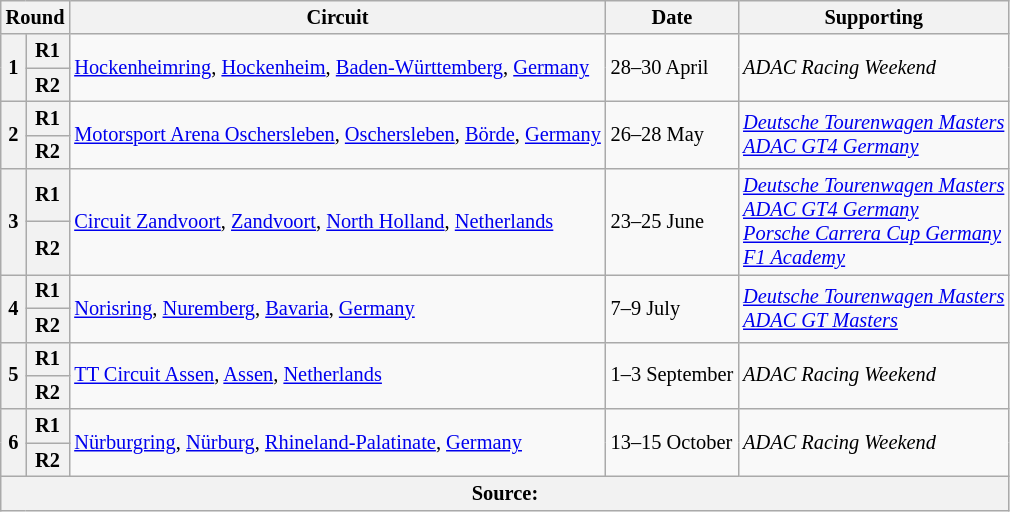<table class="wikitable" style="font-size: 85%;">
<tr>
<th colspan="2">Round</th>
<th>Circuit</th>
<th>Date</th>
<th>Supporting</th>
</tr>
<tr>
<th rowspan=2>1</th>
<th>R1</th>
<td rowspan=2> <a href='#'>Hockenheimring</a>, <a href='#'>Hockenheim</a>, <a href='#'>Baden-Württemberg</a>, <a href='#'>Germany</a></td>
<td rowspan=2>28–30 April</td>
<td rowspan="2"><em>ADAC Racing Weekend</em></td>
</tr>
<tr>
<th>R2</th>
</tr>
<tr>
<th rowspan=2>2</th>
<th>R1</th>
<td rowspan=2> <a href='#'>Motorsport Arena Oschersleben</a>, <a href='#'>Oschersleben</a>, <a href='#'>Börde</a>, <a href='#'>Germany</a></td>
<td rowspan=2>26–28 May</td>
<td rowspan="2"><a href='#'><em>Deutsche Tourenwagen Masters</em></a><br><a href='#'><em>ADAC GT4 Germany</em></a></td>
</tr>
<tr>
<th>R2</th>
</tr>
<tr>
<th rowspan=2>3</th>
<th>R1</th>
<td rowspan=2> <a href='#'>Circuit Zandvoort</a>, <a href='#'>Zandvoort</a>, <a href='#'>North Holland</a>, <a href='#'>Netherlands</a></td>
<td rowspan=2>23–25 June</td>
<td rowspan="2"><a href='#'><em>Deutsche Tourenwagen Masters</em></a><br><a href='#'><em>ADAC GT4 Germany</em></a><br><a href='#'><em>Porsche Carrera Cup Germany</em></a><br><a href='#'><em>F1 Academy</em></a></td>
</tr>
<tr>
<th>R2</th>
</tr>
<tr>
<th rowspan=2>4</th>
<th>R1</th>
<td rowspan=2> <a href='#'>Norisring</a>, <a href='#'>Nuremberg</a>, <a href='#'>Bavaria</a>, <a href='#'>Germany</a></td>
<td rowspan=2>7–9 July</td>
<td rowspan="2"><a href='#'><em>Deutsche Tourenwagen Masters</em></a><br><a href='#'><em>ADAC GT Masters</em></a></td>
</tr>
<tr>
<th>R2</th>
</tr>
<tr>
<th rowspan=2>5</th>
<th>R1</th>
<td rowspan=2> <a href='#'>TT Circuit Assen</a>, <a href='#'>Assen</a>, <a href='#'>Netherlands</a></td>
<td rowspan=2>1–3 September</td>
<td rowspan="2"><em>ADAC Racing Weekend</em></td>
</tr>
<tr>
<th>R2</th>
</tr>
<tr>
<th rowspan=2>6</th>
<th>R1</th>
<td rowspan=2> <a href='#'>Nürburgring</a>, <a href='#'>Nürburg</a>, <a href='#'>Rhineland-Palatinate</a>, <a href='#'>Germany</a></td>
<td rowspan=2>13–15 October</td>
<td rowspan="2"><em>ADAC Racing Weekend</em></td>
</tr>
<tr>
<th>R2</th>
</tr>
<tr>
<th colspan="5">Source:</th>
</tr>
</table>
